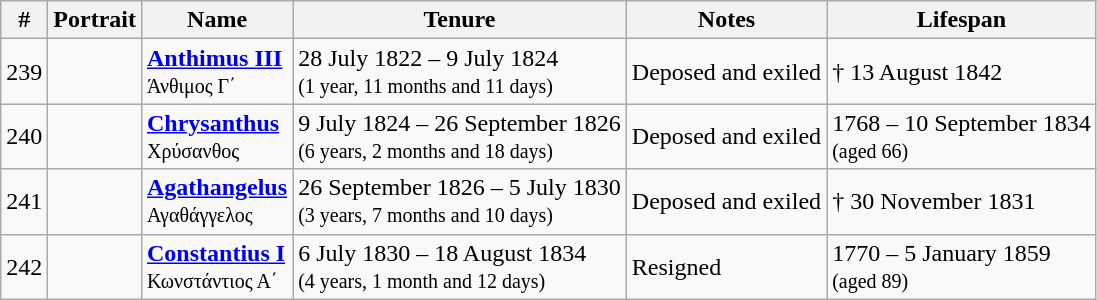<table class="wikitable">
<tr>
<th>#</th>
<th>Portrait</th>
<th>Name</th>
<th>Tenure</th>
<th>Notes</th>
<th>Lifespan</th>
</tr>
<tr>
<td>239</td>
<td></td>
<td><a href='#'><strong>Anthimus III</strong></a><br><small>Άνθιμος Γ΄</small></td>
<td>28 July 1822 – 9 July 1824<br><small>(1 year, 11 months and 11 days)</small></td>
<td>Deposed and exiled</td>
<td>† 13 August 1842</td>
</tr>
<tr>
<td>240</td>
<td></td>
<td><a href='#'><strong>Chrysanthus</strong></a><br><small>Χρύσανθος</small></td>
<td>9 July 1824 – 26 September 1826<br><small>(6 years, 2 months and 18 days)</small></td>
<td>Deposed and exiled</td>
<td>1768 – 10 September 1834<br><small>(aged 66)</small></td>
</tr>
<tr>
<td>241</td>
<td></td>
<td><a href='#'><strong>Agathangelus</strong></a><br><small>Αγαθάγγελος</small></td>
<td>26 September 1826 – 5 July 1830<br><small>(3 years, 7 months and 10 days)</small></td>
<td>Deposed and exiled</td>
<td>† 30 November 1831</td>
</tr>
<tr>
<td>242</td>
<td></td>
<td><a href='#'><strong>Constantius I</strong></a><br><small>Κωνστάντιος Α΄</small></td>
<td>6 July 1830 – 18 August 1834<br><small>(4 years, 1 month and 12 days)</small></td>
<td>Resigned</td>
<td>1770 – 5 January 1859<br><small>(aged 89)</small></td>
</tr>
</table>
